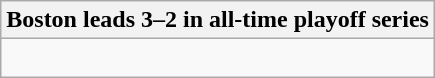<table class="wikitable collapsible collapsed">
<tr>
<th>Boston leads 3–2 in all-time playoff series</th>
</tr>
<tr>
<td><br>



</td>
</tr>
</table>
